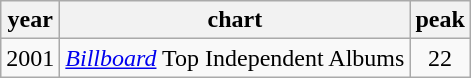<table class="wikitable" style="text-align:center">
<tr>
<th>year</th>
<th>chart</th>
<th>peak</th>
</tr>
<tr>
<td>2001</td>
<td><em><a href='#'>Billboard</a></em> Top Independent Albums</td>
<td>22</td>
</tr>
</table>
